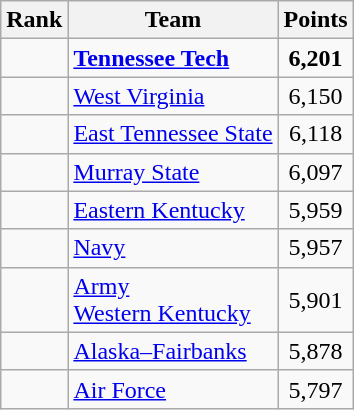<table class="wikitable sortable" style="text-align:center">
<tr>
<th>Rank</th>
<th>Team</th>
<th>Points</th>
</tr>
<tr>
<td></td>
<td align=left><strong><a href='#'>Tennessee Tech</a></strong></td>
<td><strong>6,201</strong></td>
</tr>
<tr>
<td></td>
<td align=left><a href='#'>West Virginia</a></td>
<td>6,150</td>
</tr>
<tr>
<td></td>
<td align=left><a href='#'>East Tennessee State</a></td>
<td>6,118</td>
</tr>
<tr>
<td></td>
<td align=left><a href='#'>Murray State</a></td>
<td>6,097</td>
</tr>
<tr>
<td></td>
<td align=left><a href='#'>Eastern Kentucky</a></td>
<td>5,959</td>
</tr>
<tr>
<td></td>
<td align=left><a href='#'>Navy</a></td>
<td>5,957</td>
</tr>
<tr>
<td></td>
<td align=left><a href='#'>Army</a><br><a href='#'>Western Kentucky</a></td>
<td>5,901</td>
</tr>
<tr>
<td></td>
<td align=left><a href='#'>Alaska–Fairbanks</a></td>
<td>5,878</td>
</tr>
<tr>
<td></td>
<td align=left><a href='#'>Air Force</a></td>
<td>5,797</td>
</tr>
</table>
